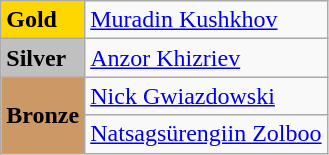<table class="wikitable">
<tr>
<td bgcolor="gold"><strong>Gold</strong></td>
<td> <a href='#'>Muradin Kushkhov</a></td>
</tr>
<tr>
<td bgcolor="silver"><strong>Silver</strong></td>
<td> <a href='#'>Anzor Khizriev</a></td>
</tr>
<tr>
<td rowspan="2" bgcolor="#cc9966"><strong>Bronze</strong></td>
<td> <a href='#'>Nick Gwiazdowski</a></td>
</tr>
<tr>
<td> <a href='#'>Natsagsürengiin Zolboo</a></td>
</tr>
</table>
